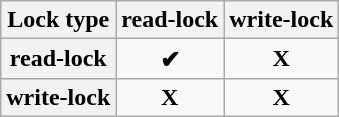<table class="wikitable" style="text-align:center;">
<tr>
<th>Lock type</th>
<th>read-lock</th>
<th>write-lock</th>
</tr>
<tr>
<th>read-lock</th>
<td><strong>✔</strong></td>
<td><strong>X</strong></td>
</tr>
<tr>
<th>write-lock</th>
<td><strong>X</strong></td>
<td><strong>X</strong></td>
</tr>
</table>
